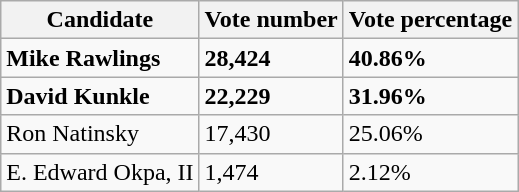<table class="wikitable">
<tr>
<th>Candidate</th>
<th>Vote number</th>
<th>Vote percentage</th>
</tr>
<tr>
<td><strong>Mike Rawlings</strong></td>
<td><strong>28,424</strong></td>
<td><strong>40.86%</strong></td>
</tr>
<tr>
<td><strong>David Kunkle</strong></td>
<td><strong>22,229</strong></td>
<td><strong>31.96%</strong></td>
</tr>
<tr>
<td>Ron Natinsky</td>
<td>17,430</td>
<td>25.06%</td>
</tr>
<tr>
<td>E. Edward Okpa, II</td>
<td>1,474</td>
<td>2.12%</td>
</tr>
</table>
